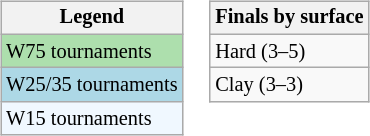<table>
<tr valign=top>
<td><br><table class=wikitable style=font-size:85%;>
<tr>
<th>Legend</th>
</tr>
<tr style="background:#addfad">
<td>W75 tournaments</td>
</tr>
<tr style="background:lightblue;">
<td>W25/35 tournaments</td>
</tr>
<tr style="background:#f0f8ff;">
<td>W15 tournaments</td>
</tr>
</table>
</td>
<td><br><table class=wikitable style=font-size:85%;>
<tr>
<th>Finals by surface</th>
</tr>
<tr>
<td>Hard (3–5)</td>
</tr>
<tr>
<td>Clay (3–3)</td>
</tr>
</table>
</td>
</tr>
</table>
